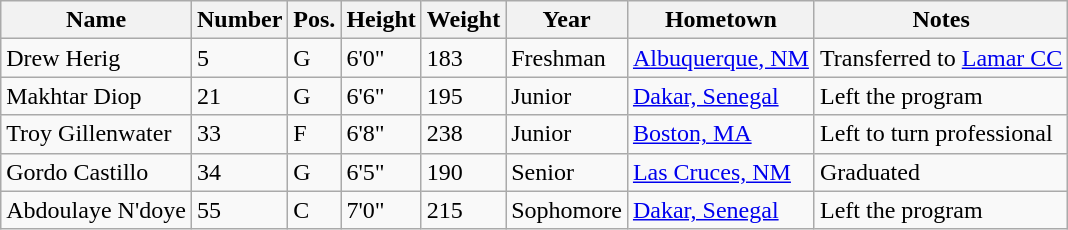<table class="wikitable sortable" border="1">
<tr>
<th>Name</th>
<th>Number</th>
<th>Pos.</th>
<th>Height</th>
<th>Weight</th>
<th>Year</th>
<th>Hometown</th>
<th class="unsortable">Notes</th>
</tr>
<tr>
<td>Drew Herig</td>
<td>5</td>
<td>G</td>
<td>6'0"</td>
<td>183</td>
<td>Freshman</td>
<td><a href='#'>Albuquerque, NM</a></td>
<td>Transferred to <a href='#'>Lamar CC</a></td>
</tr>
<tr>
<td>Makhtar Diop</td>
<td>21</td>
<td>G</td>
<td>6'6"</td>
<td>195</td>
<td>Junior</td>
<td><a href='#'>Dakar, Senegal</a></td>
<td>Left the program</td>
</tr>
<tr>
<td>Troy Gillenwater</td>
<td>33</td>
<td>F</td>
<td>6'8"</td>
<td>238</td>
<td>Junior</td>
<td><a href='#'>Boston, MA</a></td>
<td>Left to turn professional</td>
</tr>
<tr>
<td>Gordo Castillo</td>
<td>34</td>
<td>G</td>
<td>6'5"</td>
<td>190</td>
<td>Senior</td>
<td><a href='#'>Las Cruces, NM</a></td>
<td>Graduated</td>
</tr>
<tr>
<td>Abdoulaye N'doye</td>
<td>55</td>
<td>C</td>
<td>7'0"</td>
<td>215</td>
<td>Sophomore</td>
<td><a href='#'>Dakar, Senegal</a></td>
<td>Left the program</td>
</tr>
</table>
